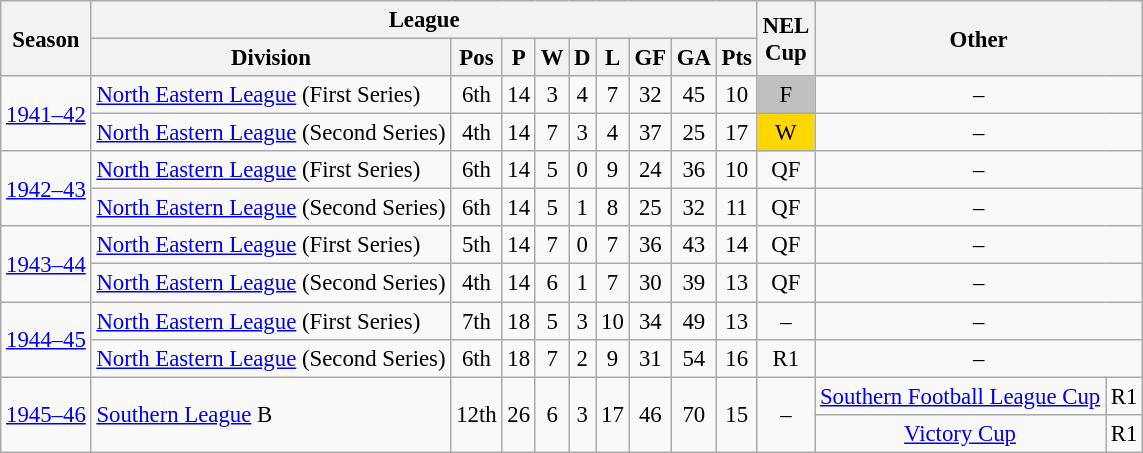<table class="wikitable" style="text-align:center; font-size:95%">
<tr>
<th rowspan=2>Season</th>
<th colspan=9>League</th>
<th rowspan=2>NEL<br>Cup</th>
<th rowspan=2 colspan="4">Other</th>
</tr>
<tr>
<th>Division</th>
<th>Pos</th>
<th>P</th>
<th>W</th>
<th>D</th>
<th>L</th>
<th>GF</th>
<th>GA</th>
<th>Pts</th>
</tr>
<tr>
<td rowspan="2"><a href='#'>1941–42</a></td>
<td style="text-align:left"><a href='#'>North Eastern League</a> (First Series)</td>
<td>6th</td>
<td>14</td>
<td>3</td>
<td>4</td>
<td>7</td>
<td>32</td>
<td>45</td>
<td>10</td>
<td bgcolor=silver>F</td>
<td colspan="2">–</td>
</tr>
<tr>
<td style="text-align:left"><a href='#'>North Eastern League</a> (Second Series)</td>
<td>4th</td>
<td>14</td>
<td>7</td>
<td>3</td>
<td>4</td>
<td>37</td>
<td>25</td>
<td>17</td>
<td bgcolor=gold>W</td>
<td colspan="2">–</td>
</tr>
<tr>
<td rowspan="2"><a href='#'>1942–43</a></td>
<td style="text-align:left"><a href='#'>North Eastern League</a> (First Series)</td>
<td>6th</td>
<td>14</td>
<td>5</td>
<td>0</td>
<td>9</td>
<td>24</td>
<td>36</td>
<td>10</td>
<td>QF</td>
<td colspan="2">–</td>
</tr>
<tr>
<td style="text-align:left"><a href='#'>North Eastern League</a> (Second Series)</td>
<td>6th</td>
<td>14</td>
<td>5</td>
<td>1</td>
<td>8</td>
<td>25</td>
<td>32</td>
<td>11</td>
<td>QF</td>
<td colspan="2">–</td>
</tr>
<tr>
<td rowspan="2"><a href='#'>1943–44</a></td>
<td style="text-align:left"><a href='#'>North Eastern League</a> (First Series)</td>
<td>5th</td>
<td>14</td>
<td>7</td>
<td>0</td>
<td>7</td>
<td>36</td>
<td>43</td>
<td>14</td>
<td>QF</td>
<td colspan="2">–</td>
</tr>
<tr>
<td style="text-align:left"><a href='#'>North Eastern League</a> (Second Series)</td>
<td>4th</td>
<td>14</td>
<td>6</td>
<td>1</td>
<td>7</td>
<td>30</td>
<td>39</td>
<td>13</td>
<td>QF</td>
<td colspan="2">–</td>
</tr>
<tr>
<td rowspan="2"><a href='#'>1944–45</a></td>
<td style="text-align:left"><a href='#'>North Eastern League</a> (First Series)</td>
<td>7th</td>
<td>18</td>
<td>5</td>
<td>3</td>
<td>10</td>
<td>34</td>
<td>49</td>
<td>13</td>
<td>–</td>
<td colspan="2">–</td>
</tr>
<tr>
<td style="text-align:left"><a href='#'>North Eastern League</a> (Second Series)</td>
<td>6th</td>
<td>18</td>
<td>7</td>
<td>2</td>
<td>9</td>
<td>31</td>
<td>54</td>
<td>16</td>
<td>R1</td>
<td colspan="2">–</td>
</tr>
<tr>
<td rowspan="2"><a href='#'>1945–46</a></td>
<td style="text-align:left" rowspan="2"><a href='#'>Southern League</a> B</td>
<td rowspan="2">12th</td>
<td rowspan="2">26</td>
<td rowspan="2">6</td>
<td rowspan="2">3</td>
<td rowspan="2">17</td>
<td rowspan="2">46</td>
<td rowspan="2">70</td>
<td rowspan="2">15</td>
<td rowspan="2">–</td>
<td><a href='#'>Southern Football League Cup</a></td>
<td>R1</td>
</tr>
<tr>
<td><a href='#'>Victory Cup</a></td>
<td>R1</td>
</tr>
</table>
